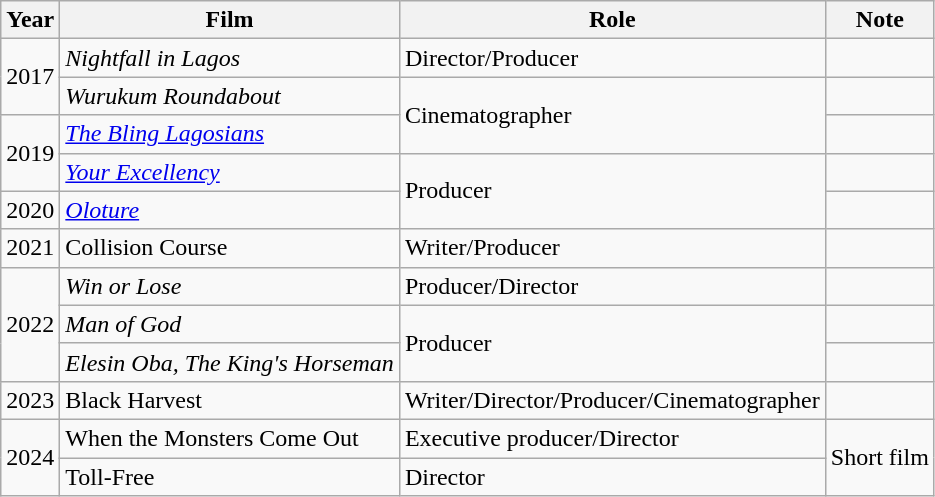<table class="wikitable">
<tr>
<th>Year</th>
<th>Film</th>
<th>Role</th>
<th>Note</th>
</tr>
<tr>
<td rowspan="2">2017</td>
<td><em>Nightfall in Lagos</em></td>
<td>Director/Producer</td>
<td></td>
</tr>
<tr>
<td><em>Wurukum Roundabout</em></td>
<td rowspan="2">Cinematographer</td>
<td></td>
</tr>
<tr>
<td rowspan="2">2019</td>
<td><em><a href='#'>The Bling Lagosians</a></em></td>
<td></td>
</tr>
<tr>
<td><em><a href='#'>Your Excellency</a></em></td>
<td rowspan="2">Producer</td>
<td></td>
</tr>
<tr>
<td>2020</td>
<td><a href='#'><em>Oloture</em></a></td>
<td></td>
</tr>
<tr>
<td>2021</td>
<td>Collision Course</td>
<td>Writer/Producer</td>
<td></td>
</tr>
<tr>
<td rowspan="3">2022</td>
<td><em>Win or Lose</em></td>
<td>Producer/Director</td>
<td></td>
</tr>
<tr>
<td><em>Man of God</em></td>
<td rowspan="2">Producer</td>
<td></td>
</tr>
<tr>
<td><em>Elesin Oba, The King's Horseman</em></td>
<td></td>
</tr>
<tr>
<td>2023</td>
<td>Black Harvest</td>
<td>Writer/Director/Producer/Cinematographer</td>
<td></td>
</tr>
<tr>
<td rowspan="2">2024</td>
<td>When the Monsters Come Out</td>
<td>Executive producer/Director</td>
<td rowspan="2">Short film</td>
</tr>
<tr>
<td>Toll-Free</td>
<td>Director</td>
</tr>
</table>
